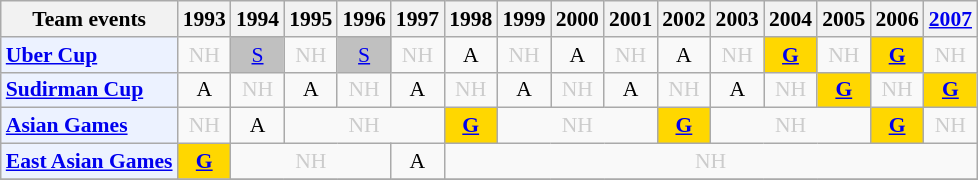<table class="wikitable" style="font-size: 90%; text-align:center">
<tr>
<th>Team events</th>
<th>1993</th>
<th>1994</th>
<th>1995</th>
<th>1996</th>
<th>1997</th>
<th>1998</th>
<th>1999</th>
<th>2000</th>
<th>2001</th>
<th>2002</th>
<th>2003</th>
<th>2004</th>
<th>2005</th>
<th>2006</th>
<th><a href='#'>2007</a></th>
</tr>
<tr>
<td bgcolor="#ECF2FF"; align="left"><strong><a href='#'>Uber Cup</a></strong></td>
<td style=color:#ccc>NH</td>
<td bgcolor=silver><a href='#'>S</a></td>
<td style=color:#ccc>NH</td>
<td bgcolor=silver><a href='#'>S</a></td>
<td style=color:#ccc>NH</td>
<td>A</td>
<td style=color:#ccc>NH</td>
<td>A</td>
<td style=color:#ccc>NH</td>
<td>A</td>
<td style=color:#ccc>NH</td>
<td bgcolor=gold><strong><a href='#'>G</a></strong></td>
<td style=color:#ccc>NH</td>
<td bgcolor=gold><strong><a href='#'>G</a></strong></td>
<td style=color:#ccc>NH</td>
</tr>
<tr>
<td bgcolor="#ECF2FF"; align="left"><strong><a href='#'>Sudirman Cup</a></strong></td>
<td>A</td>
<td style=color:#ccc>NH</td>
<td>A</td>
<td style=color:#ccc>NH</td>
<td>A</td>
<td style=color:#ccc>NH</td>
<td>A</td>
<td style=color:#ccc>NH</td>
<td>A</td>
<td style=color:#ccc>NH</td>
<td>A</td>
<td style=color:#ccc>NH</td>
<td bgcolor=gold><strong><a href='#'>G</a></strong></td>
<td style=color:#ccc>NH</td>
<td bgcolor=gold><strong><a href='#'>G</a></strong></td>
</tr>
<tr>
<td bgcolor="#ECF2FF"; align="left"><strong><a href='#'>Asian Games</a></strong></td>
<td style=color:#ccc>NH</td>
<td>A</td>
<td colspan="3" style=color:#ccc>NH</td>
<td bgcolor=gold><strong><a href='#'>G</a></strong></td>
<td colspan="3" style=color:#ccc>NH</td>
<td bgcolor=gold><strong><a href='#'>G</a></strong></td>
<td colspan="3" style=color:#ccc>NH</td>
<td bgcolor=gold><strong><a href='#'>G</a></strong></td>
<td style=color:#ccc>NH</td>
</tr>
<tr>
<td bgcolor="#ECF2FF"; align="left"><strong><a href='#'>East Asian Games</a></strong></td>
<td bgcolor=gold><strong><a href='#'>G</a></strong></td>
<td colspan="3" style=color:#ccc>NH</td>
<td>A</td>
<td colspan="10" style=color:#ccc>NH</td>
</tr>
<tr>
</tr>
</table>
